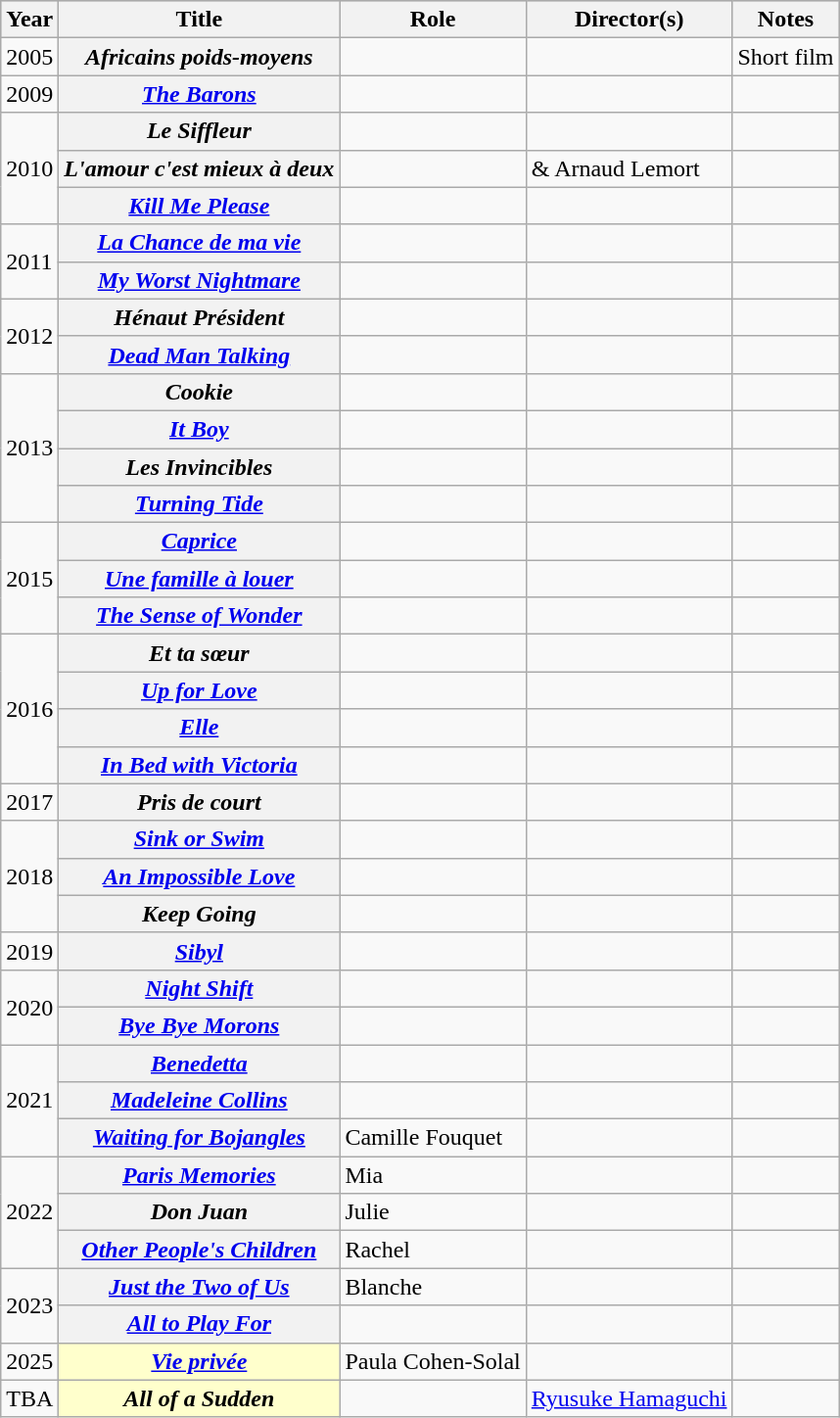<table class="wikitable sortable plainrowheaders">
<tr style="background:#ccc; text-align:center;">
<th scope="col">Year</th>
<th scope="col">Title</th>
<th scope="col">Role</th>
<th scope="col">Director(s)</th>
<th scope="col" class="unsortable">Notes</th>
</tr>
<tr>
<td>2005</td>
<th scope=row><em>Africains poids-moyens</em></th>
<td></td>
<td></td>
<td>Short film</td>
</tr>
<tr>
<td>2009</td>
<th scope=row><em><a href='#'>The Barons</a></em></th>
<td></td>
<td></td>
<td></td>
</tr>
<tr>
<td rowspan="3">2010</td>
<th scope=row><em>Le Siffleur</em></th>
<td></td>
<td></td>
<td></td>
</tr>
<tr>
<th scope=row><em>L'amour c'est mieux à deux</em></th>
<td></td>
<td> & Arnaud Lemort</td>
<td></td>
</tr>
<tr>
<th scope=row><em><a href='#'>Kill Me Please</a></em></th>
<td></td>
<td></td>
<td></td>
</tr>
<tr>
<td rowspan="2">2011</td>
<th scope=row><em><a href='#'>La Chance de ma vie</a></em></th>
<td></td>
<td></td>
<td></td>
</tr>
<tr>
<th scope=row><em><a href='#'>My Worst Nightmare</a></em></th>
<td></td>
<td></td>
<td></td>
</tr>
<tr>
<td rowspan="2">2012</td>
<th scope=row><em>Hénaut Président</em></th>
<td></td>
<td></td>
<td></td>
</tr>
<tr>
<th scope=row><em><a href='#'>Dead Man Talking</a></em></th>
<td></td>
<td></td>
<td></td>
</tr>
<tr>
<td rowspan="4">2013</td>
<th scope=row><em>Cookie</em></th>
<td></td>
<td></td>
<td></td>
</tr>
<tr>
<th scope=row><em><a href='#'>It Boy</a></em></th>
<td></td>
<td></td>
<td></td>
</tr>
<tr>
<th scope=row><em>Les Invincibles</em></th>
<td></td>
<td></td>
<td></td>
</tr>
<tr>
<th scope=row><em><a href='#'>Turning Tide</a></em></th>
<td></td>
<td></td>
<td></td>
</tr>
<tr>
<td rowspan="3">2015</td>
<th scope=row><em><a href='#'>Caprice</a></em></th>
<td></td>
<td></td>
<td></td>
</tr>
<tr>
<th scope=row><em><a href='#'>Une famille à louer</a></em></th>
<td></td>
<td></td>
<td></td>
</tr>
<tr>
<th scope=row><em><a href='#'>The Sense of Wonder</a></em></th>
<td></td>
<td></td>
<td></td>
</tr>
<tr>
<td rowspan="4">2016</td>
<th scope=row><em>Et ta sœur</em></th>
<td></td>
<td></td>
<td></td>
</tr>
<tr>
<th scope=row><em><a href='#'>Up for Love</a></em></th>
<td></td>
<td></td>
<td></td>
</tr>
<tr>
<th scope=row><em><a href='#'>Elle</a></em></th>
<td></td>
<td></td>
<td></td>
</tr>
<tr>
<th scope=row><em><a href='#'>In Bed with Victoria</a></em></th>
<td></td>
<td></td>
<td></td>
</tr>
<tr>
<td>2017</td>
<th scope=row><em>Pris de court</em></th>
<td></td>
<td></td>
<td></td>
</tr>
<tr>
<td rowspan="3">2018</td>
<th scope=row><em><a href='#'>Sink or Swim</a></em></th>
<td></td>
<td></td>
<td></td>
</tr>
<tr>
<th scope=row><em><a href='#'>An Impossible Love</a></em></th>
<td></td>
<td></td>
<td></td>
</tr>
<tr>
<th scope=row><em>Keep Going</em></th>
<td></td>
<td></td>
<td></td>
</tr>
<tr>
<td>2019</td>
<th scope="row"><em><a href='#'>Sibyl</a></em></th>
<td></td>
<td></td>
<td></td>
</tr>
<tr>
<td rowspan="2">2020</td>
<th scope="row"><em><a href='#'>Night Shift</a></em></th>
<td></td>
<td></td>
<td></td>
</tr>
<tr>
<th scope="row"><em><a href='#'>Bye Bye Morons</a></em></th>
<td></td>
<td></td>
<td></td>
</tr>
<tr>
<td rowspan="3">2021</td>
<th scope="row"><em><a href='#'>Benedetta</a></em></th>
<td></td>
<td></td>
<td></td>
</tr>
<tr>
<th scope="row"><em><a href='#'>Madeleine Collins</a></em></th>
<td></td>
<td></td>
<td></td>
</tr>
<tr>
<th scope="row"><em><a href='#'>Waiting for Bojangles</a></em></th>
<td>Camille Fouquet</td>
<td></td>
<td></td>
</tr>
<tr>
<td rowspan="3">2022</td>
<th scope="row"><em><a href='#'>Paris Memories</a></em></th>
<td>Mia</td>
<td></td>
<td></td>
</tr>
<tr>
<th scope="row"><em>Don Juan</em></th>
<td>Julie</td>
<td></td>
<td></td>
</tr>
<tr>
<th scope="row"><em><a href='#'>Other People's Children</a></em></th>
<td>Rachel</td>
<td></td>
<td></td>
</tr>
<tr>
<td rowspan="2">2023</td>
<th scope="row"><em><a href='#'>Just the Two of Us</a></em></th>
<td>Blanche</td>
<td></td>
<td></td>
</tr>
<tr>
<th scope="row"><em><a href='#'>All to Play For</a></em></th>
<td></td>
<td></td>
<td></td>
</tr>
<tr>
<td>2025</td>
<th scope="row" style="background:#FFFFCC;"><em><a href='#'>Vie privée</a></em> </th>
<td>Paula Cohen-Solal</td>
<td></td>
<td></td>
</tr>
<tr>
<td>TBA</td>
<th scope="row" style="background:#FFFFCC;"><em>All of a Sudden</em> </th>
<td></td>
<td><a href='#'>Ryusuke Hamaguchi</a></td>
<td></td>
</tr>
</table>
